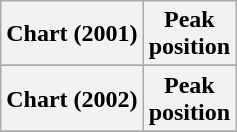<table class="wikitable sortable">
<tr>
<th align="left">Chart (2001)</th>
<th align="center">Peak<br>position</th>
</tr>
<tr>
</tr>
<tr>
<th align="left">Chart (2002)</th>
<th align="center">Peak<br>position</th>
</tr>
<tr>
</tr>
</table>
